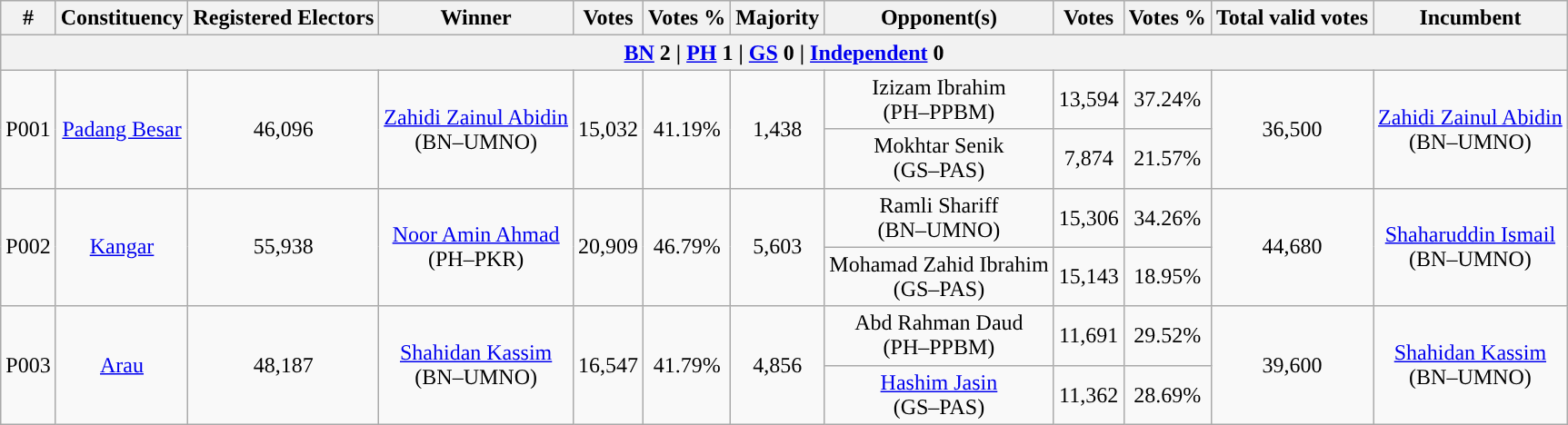<table class="wikitable sortable" style">
<tr>
<th>#</th>
<th>Constituency</th>
<th>Registered Electors</th>
<th>Winner</th>
<th>Votes</th>
<th>Votes %</th>
<th>Majority</th>
<th>Opponent(s)</th>
<th>Votes</th>
<th>Votes %</th>
<th>Total valid votes</th>
<th>Incumbent</th>
</tr>
<tr>
<th colspan="13"><a href='#'>BN</a> <strong>2</strong> | <a href='#'>PH</a> <strong>1</strong> | <a href='#'>GS</a> <strong>0</strong> | <a href='#'>Independent</a> <strong>0</strong></th>
</tr>
<tr align="center">
<td rowspan=2>P001</td>
<td rowspan=2><a href='#'>Padang Besar</a></td>
<td rowspan=2>46,096</td>
<td rowspan=2><a href='#'>Zahidi Zainul Abidin</a><br>(BN–UMNO)</td>
<td rowspan=2>15,032</td>
<td rowspan=2>41.19%</td>
<td rowspan=2>1,438</td>
<td>Izizam Ibrahim<br>(PH–PPBM)</td>
<td>13,594</td>
<td>37.24%</td>
<td rowspan=2>36,500</td>
<td rowspan=2><a href='#'>Zahidi Zainul Abidin</a><br>(BN–UMNO)</td>
</tr>
<tr align="center">
<td>Mokhtar Senik<br>(GS–PAS)</td>
<td>7,874</td>
<td>21.57%</td>
</tr>
<tr align="center">
<td rowspan=2>P002</td>
<td rowspan=2><a href='#'>Kangar</a></td>
<td rowspan=2>55,938</td>
<td rowspan=2><a href='#'>Noor Amin Ahmad</a><br>(PH–PKR)</td>
<td rowspan=2>20,909</td>
<td rowspan=2>46.79%</td>
<td rowspan=2>5,603</td>
<td>Ramli Shariff<br>(BN–UMNO)</td>
<td>15,306</td>
<td>34.26%</td>
<td rowspan=2>44,680</td>
<td rowspan=2><a href='#'>Shaharuddin Ismail</a><br>(BN–UMNO)</td>
</tr>
<tr align="center">
<td>Mohamad Zahid Ibrahim<br>(GS–PAS)</td>
<td>15,143</td>
<td>18.95%</td>
</tr>
<tr align="center">
<td rowspan=2>P003</td>
<td rowspan=2><a href='#'>Arau</a></td>
<td rowspan=2>48,187</td>
<td rowspan=2><a href='#'>Shahidan Kassim</a><br>(BN–UMNO)</td>
<td rowspan=2>16,547</td>
<td rowspan=2>41.79%</td>
<td rowspan=2>4,856</td>
<td>Abd Rahman Daud<br>(PH–PPBM)</td>
<td>11,691</td>
<td>29.52%</td>
<td rowspan=2>39,600</td>
<td rowspan=2><a href='#'>Shahidan Kassim</a><br>(BN–UMNO)</td>
</tr>
<tr align="center">
<td><a href='#'>Hashim Jasin</a><br>(GS–PAS)</td>
<td>11,362</td>
<td>28.69%</td>
</tr>
</table>
